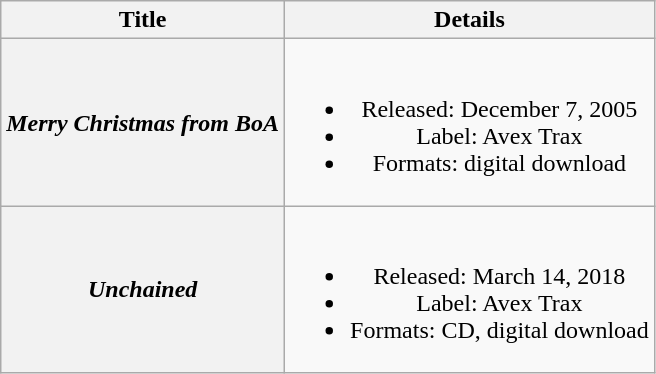<table class="wikitable plainrowheaders" style="text-align:center;">
<tr>
<th rowspan="1">Title</th>
<th rowspan="1">Details</th>
</tr>
<tr>
<th scope="row"><em>Merry Christmas from BoA</em></th>
<td><br><ul><li>Released: December 7, 2005</li><li>Label: Avex Trax</li><li>Formats: digital download</li></ul></td>
</tr>
<tr>
<th scope="row"><em>Unchained</em></th>
<td><br><ul><li>Released: March 14, 2018</li><li>Label: Avex Trax</li><li>Formats: CD, digital download</li></ul></td>
</tr>
</table>
